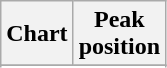<table class="wikitable plainrowheaders sortable" style="text-align:center;" border="1">
<tr>
<th scope="col">Chart</th>
<th scope="col">Peak<br>position</th>
</tr>
<tr>
</tr>
<tr>
</tr>
<tr>
</tr>
</table>
